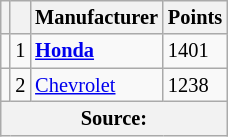<table class="wikitable" style="font-size: 85%;">
<tr>
<th scope="col"></th>
<th scope="col"></th>
<th scope="col">Manufacturer</th>
<th scope="col">Points</th>
</tr>
<tr>
<td align="left"></td>
<td align="center">1</td>
<td><strong><a href='#'>Honda</a></strong></td>
<td>1401</td>
</tr>
<tr>
<td align="left"></td>
<td align="center">2</td>
<td><a href='#'>Chevrolet</a></td>
<td>1238</td>
</tr>
<tr>
<th colspan=4>Source:</th>
</tr>
</table>
